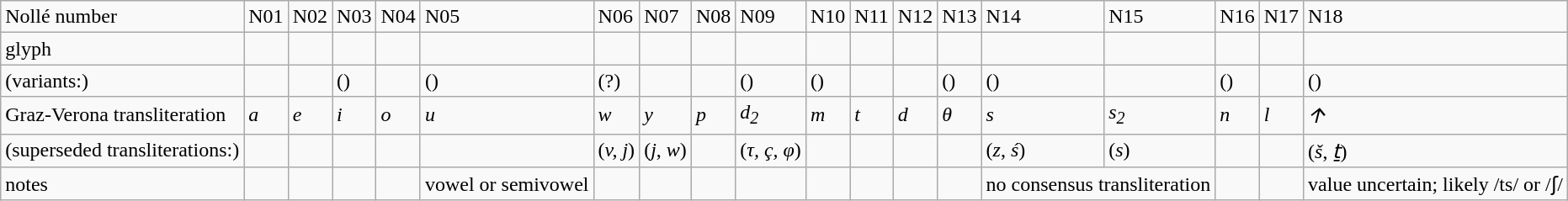<table class=wikitable>
<tr>
<td>Nollé number</td>
<td>N01</td>
<td>N02</td>
<td>N03</td>
<td>N04</td>
<td>N05</td>
<td>N06</td>
<td>N07</td>
<td>N08</td>
<td>N09</td>
<td>N10</td>
<td>N11</td>
<td>N12</td>
<td>N13</td>
<td>N14</td>
<td>N15</td>
<td>N16</td>
<td>N17</td>
<td>N18</td>
</tr>
<tr>
<td>glyph</td>
<td></td>
<td></td>
<td></td>
<td></td>
<td></td>
<td></td>
<td></td>
<td></td>
<td></td>
<td></td>
<td></td>
<td></td>
<td></td>
<td></td>
<td></td>
<td></td>
<td></td>
<td></td>
</tr>
<tr>
<td>(variants:)</td>
<td></td>
<td></td>
<td>()</td>
<td></td>
<td>()</td>
<td>(?)</td>
<td></td>
<td></td>
<td>()</td>
<td>()</td>
<td></td>
<td></td>
<td>()</td>
<td>()</td>
<td></td>
<td>()</td>
<td></td>
<td>()</td>
</tr>
<tr>
<td>Graz-Verona transliteration</td>
<td><em>a</em></td>
<td><em>e</em></td>
<td><em>i</em></td>
<td><em>o</em></td>
<td><em>u</em></td>
<td><em>w</em></td>
<td><em>y</em></td>
<td><em>p</em></td>
<td><em>d<sub>2</sub></em></td>
<td><em>m</em></td>
<td><em>t</em></td>
<td><em>d</em></td>
<td><em>θ</em></td>
<td><em>s</em></td>
<td><em>s<sub>2</sub></em></td>
<td><em>n</em></td>
<td><em>l</em></td>
<td><em>𐌣</em></td>
</tr>
<tr>
<td>(superseded transliterations:)</td>
<td></td>
<td></td>
<td></td>
<td></td>
<td></td>
<td>(<em>v, j</em>)</td>
<td>(<em>j</em>, <em>w</em>)</td>
<td></td>
<td>(<em>τ,</em> <em>ç, φ</em>)</td>
<td></td>
<td></td>
<td></td>
<td></td>
<td>(<em>z</em>, <em>ś</em>)</td>
<td>(<em>s</em>)</td>
<td></td>
<td></td>
<td>(<em>š</em>, <em>ṯ</em>)</td>
</tr>
<tr>
<td>notes</td>
<td></td>
<td></td>
<td></td>
<td></td>
<td>vowel or semivowel</td>
<td></td>
<td></td>
<td></td>
<td></td>
<td></td>
<td></td>
<td></td>
<td></td>
<td colspan="2">no consensus transliteration</td>
<td></td>
<td></td>
<td>value uncertain; likely /ts/ or /ʃ/</td>
</tr>
</table>
